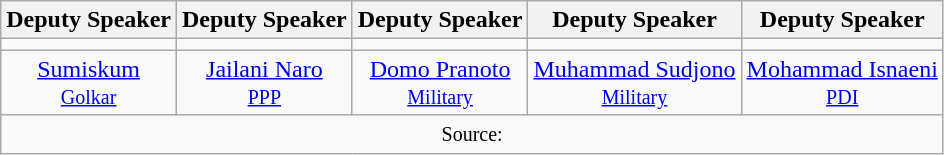<table class="wikitable" style="text-align: center">
<tr>
<th>Deputy Speaker</th>
<th>Deputy Speaker</th>
<th>Deputy Speaker</th>
<th>Deputy Speaker</th>
<th>Deputy Speaker</th>
</tr>
<tr>
<td></td>
<td></td>
<td></td>
<td></td>
<td></td>
</tr>
<tr>
<td><a href='#'>Sumiskum</a><br><small><a href='#'>Golkar</a></small></td>
<td><a href='#'>Jailani Naro</a><br><small><a href='#'>PPP</a></small></td>
<td><a href='#'>Domo Pranoto</a><br><small><a href='#'>Military</a></small></td>
<td><a href='#'>Muhammad Sudjono</a><br><a href='#'><small>Military</small></a></td>
<td><a href='#'>Mohammad Isnaeni</a><br><small><a href='#'>PDI</a></small></td>
</tr>
<tr>
<td colspan="5"><small>Source:</small></td>
</tr>
</table>
